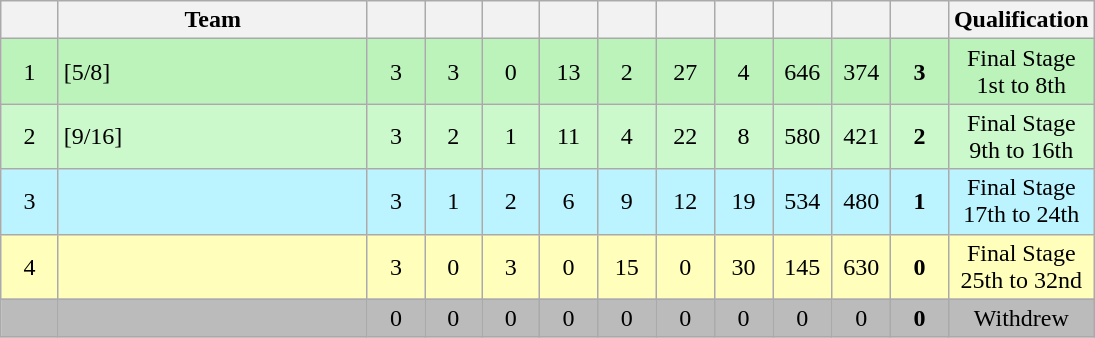<table class=wikitable style="text-align:center" width=730>
<tr>
<th width=5.5%></th>
<th width=30%>Team</th>
<th width=5.5%></th>
<th width=5.5%></th>
<th width=5.5%></th>
<th width=5.5%></th>
<th width=5.5%></th>
<th width=5.5%></th>
<th width=5.5%></th>
<th width=5.5%></th>
<th width=5.5%></th>
<th width=5.5%></th>
<th width=18%>Qualification</th>
</tr>
<tr bgcolor=#bbf3bb>
<td>1</td>
<td style="text-align:left"> [5/8]</td>
<td>3</td>
<td>3</td>
<td>0</td>
<td>13</td>
<td>2</td>
<td>27</td>
<td>4</td>
<td>646</td>
<td>374</td>
<td><strong>3</strong></td>
<td>Final Stage 1st to 8th</td>
</tr>
<tr bgcolor=#ccf9cc>
<td>2</td>
<td style="text-align:left"> [9/16]</td>
<td>3</td>
<td>2</td>
<td>1</td>
<td>11</td>
<td>4</td>
<td>22</td>
<td>8</td>
<td>580</td>
<td>421</td>
<td><strong>2</strong></td>
<td>Final Stage 9th to 16th</td>
</tr>
<tr bgcolor=#bbf3ff>
<td>3</td>
<td style="text-align:left"></td>
<td>3</td>
<td>1</td>
<td>2</td>
<td>6</td>
<td>9</td>
<td>12</td>
<td>19</td>
<td>534</td>
<td>480</td>
<td><strong>1</strong></td>
<td>Final Stage 17th to 24th</td>
</tr>
<tr bgcolor=#ffffbb>
<td>4</td>
<td style="text-align:left"></td>
<td>3</td>
<td>0</td>
<td>3</td>
<td>0</td>
<td>15</td>
<td>0</td>
<td>30</td>
<td>145</td>
<td>630</td>
<td><strong>0</strong></td>
<td>Final Stage 25th to 32nd</td>
</tr>
<tr bgcolor=#bbbbbb>
<td></td>
<td style="text-align:left"></td>
<td>0</td>
<td>0</td>
<td>0</td>
<td>0</td>
<td>0</td>
<td>0</td>
<td>0</td>
<td>0</td>
<td>0</td>
<td><strong>0</strong></td>
<td>Withdrew</td>
</tr>
</table>
